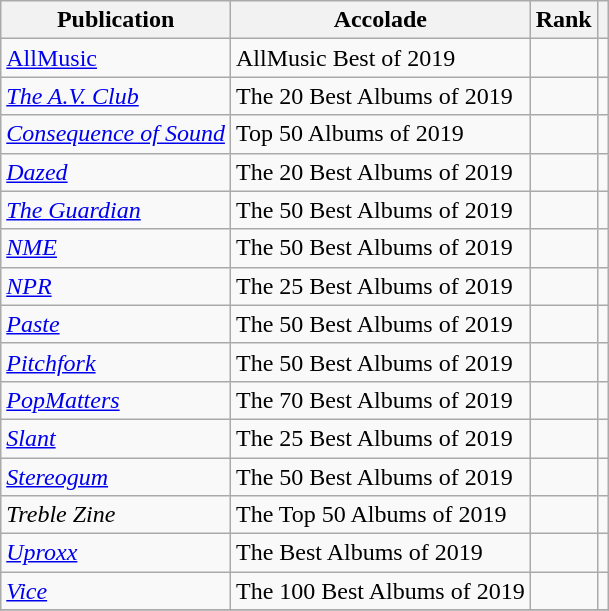<table class="sortable wikitable">
<tr>
<th>Publication</th>
<th>Accolade</th>
<th>Rank</th>
<th class="unsortable"></th>
</tr>
<tr>
<td><a href='#'>AllMusic</a></td>
<td>AllMusic Best of 2019</td>
<td></td>
<td></td>
</tr>
<tr>
<td><em><a href='#'>The A.V. Club</a></em></td>
<td>The 20 Best Albums of 2019</td>
<td></td>
<td></td>
</tr>
<tr>
<td><em><a href='#'>Consequence of Sound</a></em></td>
<td>Top 50 Albums of 2019</td>
<td></td>
<td></td>
</tr>
<tr>
<td><em><a href='#'>Dazed</a></em></td>
<td>The 20 Best Albums of 2019</td>
<td></td>
<td></td>
</tr>
<tr>
<td><em><a href='#'>The Guardian</a></em></td>
<td>The 50 Best Albums of 2019</td>
<td></td>
<td></td>
</tr>
<tr>
<td><em><a href='#'>NME</a></em></td>
<td>The 50 Best Albums of 2019</td>
<td></td>
<td></td>
</tr>
<tr>
<td><em><a href='#'>NPR</a></em></td>
<td>The 25 Best Albums of 2019</td>
<td></td>
<td></td>
</tr>
<tr>
<td><em><a href='#'>Paste</a></em></td>
<td>The 50 Best Albums of 2019</td>
<td></td>
<td></td>
</tr>
<tr>
<td><em><a href='#'>Pitchfork</a></em></td>
<td>The 50 Best Albums of 2019</td>
<td></td>
<td></td>
</tr>
<tr>
<td><em><a href='#'>PopMatters</a></em></td>
<td>The 70 Best Albums of 2019</td>
<td></td>
<td></td>
</tr>
<tr>
<td><em><a href='#'>Slant</a></em></td>
<td>The 25 Best Albums of 2019</td>
<td></td>
<td></td>
</tr>
<tr>
<td><em><a href='#'>Stereogum</a></em></td>
<td>The 50 Best Albums of 2019</td>
<td></td>
<td></td>
</tr>
<tr>
<td><em>Treble Zine</em></td>
<td>The Top 50 Albums of 2019</td>
<td></td>
<td></td>
</tr>
<tr>
<td><em><a href='#'>Uproxx</a></em></td>
<td>The Best Albums of 2019</td>
<td></td>
<td></td>
</tr>
<tr>
<td><em><a href='#'>Vice</a></em></td>
<td>The 100 Best Albums of 2019</td>
<td></td>
<td></td>
</tr>
<tr>
</tr>
</table>
